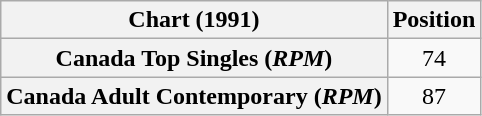<table class="wikitable sortable plainrowheaders" style="text-align:center">
<tr>
<th>Chart (1991)</th>
<th>Position</th>
</tr>
<tr>
<th scope="row">Canada Top Singles (<em>RPM</em>)</th>
<td>74</td>
</tr>
<tr>
<th scope="row">Canada Adult Contemporary (<em>RPM</em>)</th>
<td>87</td>
</tr>
</table>
